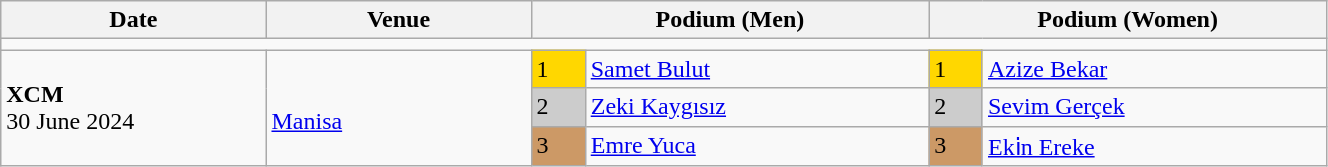<table class="wikitable" width=70%>
<tr>
<th>Date</th>
<th width=20%>Venue</th>
<th colspan=2 width=30%>Podium (Men)</th>
<th colspan=2 width=30%>Podium (Women)</th>
</tr>
<tr>
<td colspan=6></td>
</tr>
<tr>
<td rowspan=3><strong>XCM</strong> <br> 30 June 2024</td>
<td rowspan=3><br><a href='#'>Manisa</a></td>
<td bgcolor=FFD700>1</td>
<td><a href='#'>Samet Bulut</a></td>
<td bgcolor=FFD700>1</td>
<td><a href='#'>Azize Bekar</a></td>
</tr>
<tr>
<td bgcolor=CCCCCC>2</td>
<td><a href='#'>Zeki Kaygısız</a></td>
<td bgcolor=CCCCCC>2</td>
<td><a href='#'>Sevim Gerçek</a></td>
</tr>
<tr>
<td bgcolor=CC9966>3</td>
<td><a href='#'>Emre Yuca</a></td>
<td bgcolor=CC9966>3</td>
<td><a href='#'>Eki̇n Ereke</a></td>
</tr>
</table>
